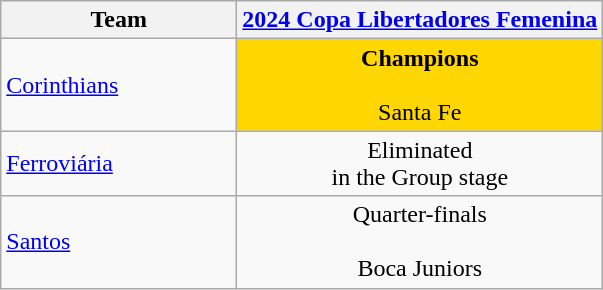<table class="wikitable">
<tr>
<th width=150>Team</th>
<th width=><a href='#'>2024 Copa Libertadores Femenina</a></th>
</tr>
<tr>
<td><a href='#'>Corinthians</a></td>
<td align=center bgcolor=gold><strong>Champions</strong><br><br> Santa Fe</td>
</tr>
<tr>
<td><a href='#'>Ferroviária</a></td>
<td align=center>Eliminated<br>in the Group stage</td>
</tr>
<tr>
<td><a href='#'>Santos</a></td>
<td align=center>Quarter-finals<br><br> Boca Juniors</td>
</tr>
</table>
